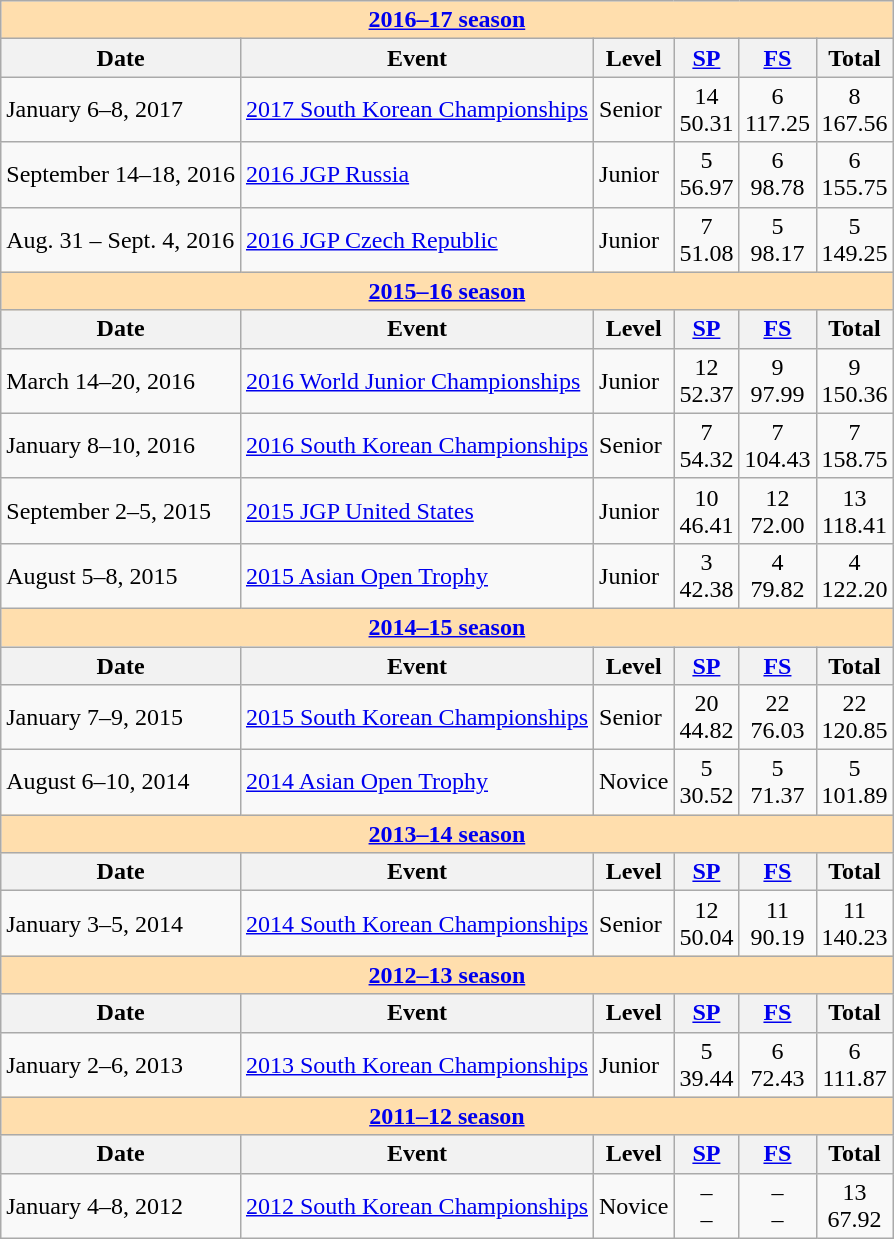<table class="wikitable">
<tr>
<th style="background-color: #ffdead;" colspan=6 align=center><a href='#'>2016–17 season</a></th>
</tr>
<tr>
<th>Date</th>
<th>Event</th>
<th>Level</th>
<th><a href='#'>SP</a></th>
<th><a href='#'>FS</a></th>
<th>Total</th>
</tr>
<tr>
<td>January 6–8, 2017</td>
<td><a href='#'>2017 South Korean Championships</a></td>
<td>Senior</td>
<td align=center>14 <br> 50.31</td>
<td align=center>6 <br> 117.25</td>
<td align=center>8 <br> 167.56</td>
</tr>
<tr>
<td>September 14–18, 2016</td>
<td><a href='#'>2016 JGP Russia</a></td>
<td>Junior</td>
<td align=center>5 <br> 56.97</td>
<td align=center>6 <br> 98.78</td>
<td align=center>6 <br> 155.75</td>
</tr>
<tr>
<td>Aug. 31 – Sept. 4, 2016</td>
<td><a href='#'>2016 JGP Czech Republic</a></td>
<td>Junior</td>
<td align=center>7 <br> 51.08</td>
<td align=center>5 <br> 98.17</td>
<td align=center>5 <br> 149.25</td>
</tr>
<tr>
<th style="background-color: #ffdead;" colspan=6 align=center><a href='#'>2015–16 season</a></th>
</tr>
<tr>
<th>Date</th>
<th>Event</th>
<th>Level</th>
<th><a href='#'>SP</a></th>
<th><a href='#'>FS</a></th>
<th>Total</th>
</tr>
<tr>
<td>March 14–20, 2016</td>
<td><a href='#'>2016 World Junior Championships</a></td>
<td>Junior</td>
<td align=center>12 <br> 52.37</td>
<td align=center>9 <br> 97.99</td>
<td align=center>9 <br> 150.36</td>
</tr>
<tr>
<td>January 8–10, 2016</td>
<td><a href='#'>2016 South Korean Championships</a></td>
<td>Senior</td>
<td align=center>7 <br> 54.32</td>
<td align=center>7 <br> 104.43</td>
<td align=center>7 <br> 158.75</td>
</tr>
<tr>
<td>September 2–5, 2015</td>
<td><a href='#'>2015 JGP United States</a></td>
<td>Junior</td>
<td align=center>10 <br> 46.41</td>
<td align=center>12 <br> 72.00</td>
<td align=center>13 <br> 118.41</td>
</tr>
<tr>
<td>August 5–8, 2015</td>
<td><a href='#'>2015 Asian Open Trophy</a></td>
<td>Junior</td>
<td align=center>3 <br> 42.38</td>
<td align=center>4 <br> 79.82</td>
<td align=center>4 <br> 122.20</td>
</tr>
<tr>
<th style="background-color: #ffdead;" colspan=6 align=center><a href='#'>2014–15 season</a></th>
</tr>
<tr>
<th>Date</th>
<th>Event</th>
<th>Level</th>
<th><a href='#'>SP</a></th>
<th><a href='#'>FS</a></th>
<th>Total</th>
</tr>
<tr>
<td>January 7–9, 2015</td>
<td><a href='#'>2015 South Korean Championships</a></td>
<td>Senior</td>
<td align=center>20 <br> 44.82</td>
<td align=center>22 <br> 76.03</td>
<td align=center>22 <br> 120.85</td>
</tr>
<tr>
<td>August 6–10, 2014</td>
<td><a href='#'>2014 Asian Open Trophy</a></td>
<td>Novice</td>
<td align=center>5 <br> 30.52</td>
<td align=center>5 <br> 71.37</td>
<td align=center>5 <br> 101.89</td>
</tr>
<tr>
<th style="background-color: #ffdead;" colspan=6 align=center><a href='#'>2013–14 season</a></th>
</tr>
<tr>
<th>Date</th>
<th>Event</th>
<th>Level</th>
<th><a href='#'>SP</a></th>
<th><a href='#'>FS</a></th>
<th>Total</th>
</tr>
<tr>
<td>January 3–5, 2014</td>
<td><a href='#'>2014 South Korean Championships</a></td>
<td>Senior</td>
<td align=center>12 <br> 50.04</td>
<td align=center>11 <br> 90.19</td>
<td align=center>11 <br> 140.23</td>
</tr>
<tr>
<th style="background-color: #ffdead;" colspan=6 align=center><a href='#'>2012–13 season</a></th>
</tr>
<tr>
<th>Date</th>
<th>Event</th>
<th>Level</th>
<th><a href='#'>SP</a></th>
<th><a href='#'>FS</a></th>
<th>Total</th>
</tr>
<tr>
<td>January 2–6, 2013</td>
<td><a href='#'>2013 South Korean Championships</a></td>
<td>Junior</td>
<td align=center>5 <br> 39.44</td>
<td align=center>6 <br> 72.43</td>
<td align=center>6 <br> 111.87</td>
</tr>
<tr>
<th style="background-color: #ffdead;" colspan=6 align=center><a href='#'>2011–12 season</a></th>
</tr>
<tr>
<th>Date</th>
<th>Event</th>
<th>Level</th>
<th><a href='#'>SP</a></th>
<th><a href='#'>FS</a></th>
<th>Total</th>
</tr>
<tr>
<td>January 4–8, 2012</td>
<td><a href='#'>2012 South Korean Championships</a></td>
<td>Novice</td>
<td align=center>– <br> –</td>
<td align=center>– <br> –</td>
<td align=center>13 <br> 67.92</td>
</tr>
</table>
